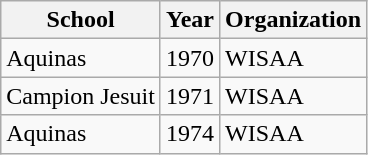<table class="wikitable">
<tr>
<th>School</th>
<th>Year</th>
<th>Organization</th>
</tr>
<tr>
<td>Aquinas</td>
<td>1970</td>
<td>WISAA</td>
</tr>
<tr>
<td>Campion Jesuit</td>
<td>1971</td>
<td>WISAA</td>
</tr>
<tr>
<td>Aquinas</td>
<td>1974</td>
<td>WISAA</td>
</tr>
</table>
